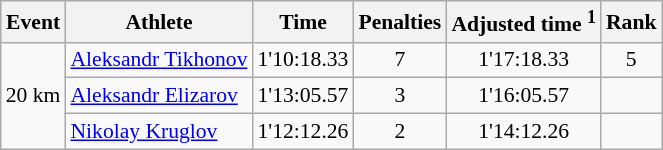<table class="wikitable" style="font-size:90%">
<tr>
<th>Event</th>
<th>Athlete</th>
<th>Time</th>
<th>Penalties</th>
<th>Adjusted time <sup>1</sup></th>
<th>Rank</th>
</tr>
<tr>
<td rowspan="3">20 km</td>
<td><a href='#'>Aleksandr Tikhonov</a></td>
<td align="center">1'10:18.33</td>
<td align="center">7</td>
<td align="center">1'17:18.33</td>
<td align="center">5</td>
</tr>
<tr>
<td><a href='#'>Aleksandr Elizarov</a></td>
<td align="center">1'13:05.57</td>
<td align="center">3</td>
<td align="center">1'16:05.57</td>
<td align="center"></td>
</tr>
<tr>
<td><a href='#'>Nikolay Kruglov</a></td>
<td align="center">1'12:12.26</td>
<td align="center">2</td>
<td align="center">1'14:12.26</td>
<td align="center"></td>
</tr>
</table>
